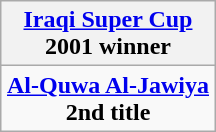<table class="wikitable" style="text-align: center; margin: 0 auto;">
<tr>
<th><a href='#'>Iraqi Super Cup</a><br>2001 winner</th>
</tr>
<tr>
<td><strong><a href='#'>Al-Quwa Al-Jawiya</a></strong><br><strong>2nd title</strong></td>
</tr>
</table>
